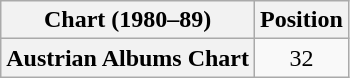<table class="wikitable plainrowheaders" style="text-align:center;">
<tr>
<th>Chart (1980–89)</th>
<th>Position</th>
</tr>
<tr>
<th scope="row">Austrian Albums Chart</th>
<td>32</td>
</tr>
</table>
